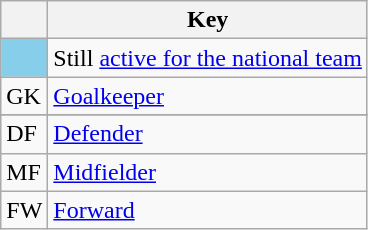<table class="wikitable">
<tr>
<th></th>
<th style="align: left">Key</th>
</tr>
<tr>
<td style="background:#87CEEB"></td>
<td>Still <a href='#'>active for the national team</a></td>
</tr>
<tr>
<td>GK</td>
<td><a href='#'>Goalkeeper</a></td>
</tr>
<tr>
</tr>
<tr>
<td>DF</td>
<td><a href='#'>Defender</a></td>
</tr>
<tr>
<td>MF</td>
<td><a href='#'>Midfielder</a></td>
</tr>
<tr>
<td>FW</td>
<td><a href='#'>Forward</a></td>
</tr>
</table>
